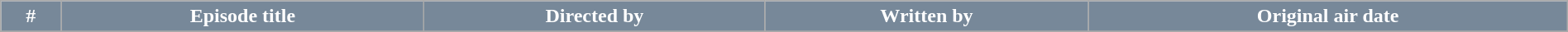<table class="wikitable plainrowheaders" style="margin: auto; width: 100%">
<tr>
<th style="background:#778899; color:#fff;">#</th>
<th style="background:#778899; color:#fff;">Episode title</th>
<th style="background:#778899; color:#fff;">Directed by</th>
<th style="background:#778899; color:#fff;">Written by</th>
<th style="background:#778899; color:#fff;">Original air date</th>
</tr>
<tr>
</tr>
</table>
